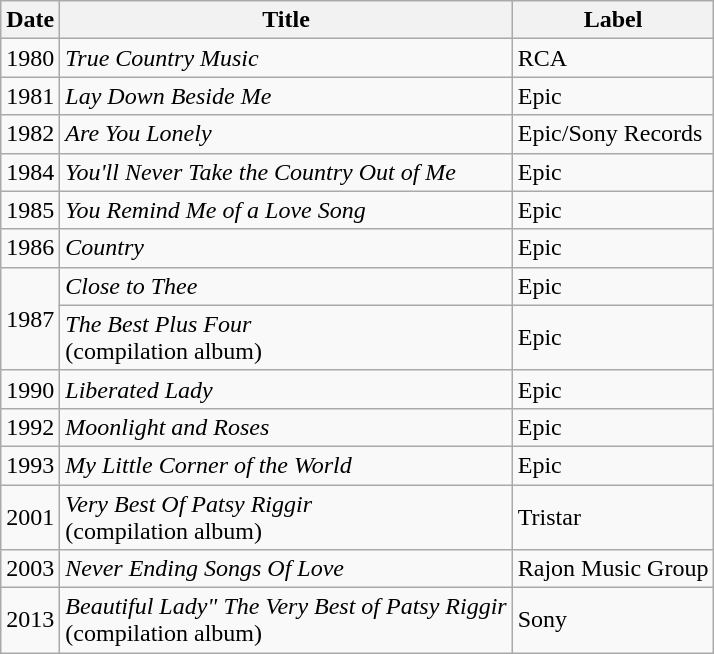<table class="wikitable">
<tr>
<th>Date</th>
<th>Title</th>
<th>Label</th>
</tr>
<tr>
<td>1980</td>
<td><em>True Country Music</em></td>
<td>RCA</td>
</tr>
<tr>
<td>1981</td>
<td><em>Lay Down Beside Me</em></td>
<td>Epic</td>
</tr>
<tr>
<td>1982</td>
<td><em>Are You Lonely</em></td>
<td>Epic/Sony Records</td>
</tr>
<tr>
<td>1984</td>
<td><em>You'll Never Take the Country Out of Me</em></td>
<td>Epic</td>
</tr>
<tr>
<td>1985</td>
<td><em>You Remind Me of a Love Song</em></td>
<td>Epic</td>
</tr>
<tr>
<td>1986</td>
<td><em>Country</em></td>
<td>Epic</td>
</tr>
<tr>
<td rowspan=2>1987</td>
<td><em>Close to Thee</em></td>
<td>Epic</td>
</tr>
<tr>
<td><em>The Best Plus Four</em> <br> (compilation album)</td>
<td>Epic</td>
</tr>
<tr>
<td>1990</td>
<td><em>Liberated Lady</em></td>
<td>Epic</td>
</tr>
<tr>
<td>1992</td>
<td><em>Moonlight and Roses</em></td>
<td>Epic</td>
</tr>
<tr>
<td>1993</td>
<td><em>My Little Corner of the World</em></td>
<td>Epic</td>
</tr>
<tr>
<td>2001</td>
<td><em>Very Best Of Patsy Riggir</em> <br> (compilation album)</td>
<td>Tristar</td>
</tr>
<tr>
<td>2003</td>
<td><em>Never Ending Songs Of Love</em></td>
<td>Rajon Music Group</td>
</tr>
<tr>
<td>2013</td>
<td><em>Beautiful Lady" The Very Best of Patsy Riggir</em> <br> (compilation album)</td>
<td>Sony</td>
</tr>
</table>
